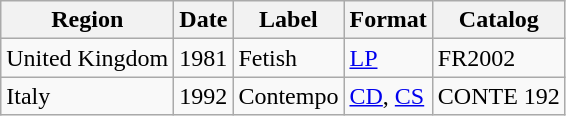<table class="wikitable">
<tr>
<th>Region</th>
<th>Date</th>
<th>Label</th>
<th>Format</th>
<th>Catalog</th>
</tr>
<tr>
<td>United Kingdom</td>
<td>1981</td>
<td>Fetish</td>
<td><a href='#'>LP</a></td>
<td>FR2002</td>
</tr>
<tr>
<td>Italy</td>
<td>1992</td>
<td>Contempo</td>
<td><a href='#'>CD</a>, <a href='#'>CS</a></td>
<td>CONTE 192</td>
</tr>
</table>
